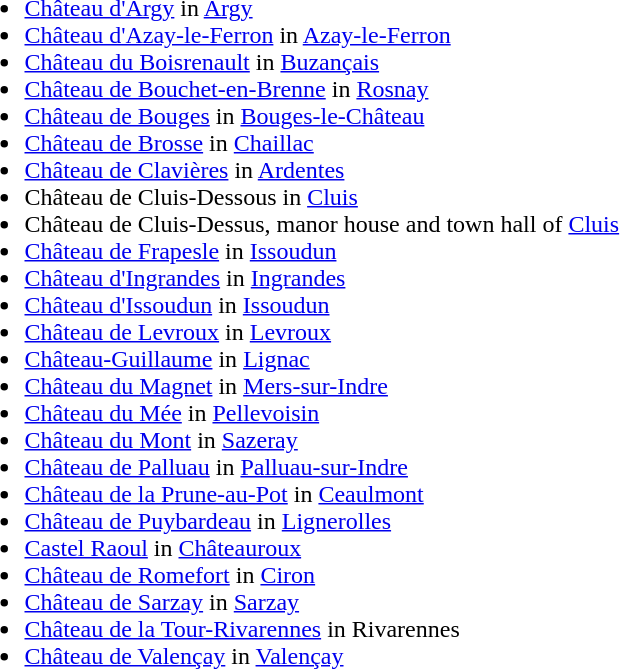<table>
<tr valign="top">
<td><br><ul><li><a href='#'>Château d'Argy</a> in <a href='#'>Argy</a></li><li><a href='#'>Château d'Azay-le-Ferron</a> in <a href='#'>Azay-le-Ferron</a></li><li><a href='#'>Château du Boisrenault</a> in <a href='#'>Buzançais</a></li><li><a href='#'>Château de Bouchet-en-Brenne</a> in <a href='#'>Rosnay</a></li><li><a href='#'>Château de Bouges</a> in <a href='#'>Bouges-le-Château</a></li><li><a href='#'>Château de Brosse</a> in <a href='#'>Chaillac</a></li><li><a href='#'>Château de Clavières</a> in <a href='#'>Ardentes</a></li><li>Château de Cluis-Dessous in <a href='#'>Cluis</a></li><li>Château de Cluis-Dessus, manor house and town hall of <a href='#'>Cluis</a></li><li><a href='#'>Château de Frapesle</a> in <a href='#'>Issoudun</a></li><li><a href='#'>Château d'Ingrandes</a> in <a href='#'>Ingrandes</a></li><li><a href='#'>Château d'Issoudun</a> in <a href='#'>Issoudun</a></li><li><a href='#'>Château de Levroux</a> in <a href='#'>Levroux</a></li><li><a href='#'>Château-Guillaume</a> in <a href='#'>Lignac</a></li><li><a href='#'>Château du Magnet</a> in <a href='#'>Mers-sur-Indre</a></li><li><a href='#'>Château du Mée</a> in <a href='#'>Pellevoisin</a></li><li><a href='#'>Château du Mont</a> in <a href='#'>Sazeray</a></li><li><a href='#'>Château de Palluau</a> in <a href='#'>Palluau-sur-Indre</a></li><li><a href='#'>Château de la Prune-au-Pot</a> in <a href='#'>Ceaulmont</a></li><li><a href='#'>Château de Puybardeau</a> in <a href='#'>Lignerolles</a></li><li><a href='#'>Castel Raoul</a> in <a href='#'>Châteauroux</a></li><li><a href='#'>Château de Romefort</a> in <a href='#'>Ciron</a></li><li><a href='#'>Château de Sarzay</a> in <a href='#'>Sarzay</a></li><li><a href='#'>Château de la Tour-Rivarennes</a> in Rivarennes</li><li><a href='#'>Château de Valençay</a> in <a href='#'>Valençay</a></li></ul></td>
</tr>
</table>
